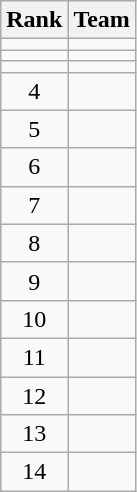<table class="wikitable sortable" style="text-align:center">
<tr>
<th>Rank</th>
<th>Team</th>
</tr>
<tr>
<td></td>
<td align="left"></td>
</tr>
<tr>
<td></td>
<td align="left"></td>
</tr>
<tr>
<td></td>
<td align="left"></td>
</tr>
<tr>
<td>4</td>
<td align="left"></td>
</tr>
<tr>
<td>5</td>
<td align="left"></td>
</tr>
<tr>
<td>6</td>
<td align="left"></td>
</tr>
<tr>
<td>7</td>
<td align="left"></td>
</tr>
<tr>
<td>8</td>
<td align="left"></td>
</tr>
<tr>
<td>9</td>
<td align="left"></td>
</tr>
<tr>
<td>10</td>
<td align="left"></td>
</tr>
<tr>
<td>11</td>
<td align="left"></td>
</tr>
<tr>
<td>12</td>
<td align="left"></td>
</tr>
<tr>
<td>13</td>
<td align="left"></td>
</tr>
<tr>
<td>14</td>
<td align="left"></td>
</tr>
</table>
